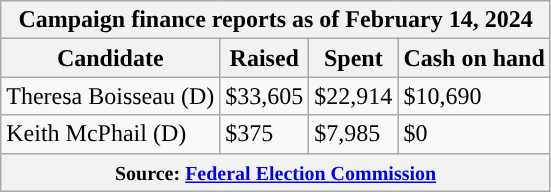<table class="wikitable sortable">
<tr>
<th colspan=4>Campaign finance reports as of February 14, 2024</th>
</tr>
<tr style="text-align:center;">
<th>Candidate</th>
<th>Raised</th>
<th>Spent</th>
<th>Cash on hand</th>
</tr>
<tr>
<td style="color:black;background-color:">Theresa Boisseau (D)</td>
<td>$33,605</td>
<td>$22,914</td>
<td>$10,690</td>
</tr>
<tr>
<td style="color:black;background-color:">Keith McPhail (D)</td>
<td>$375</td>
<td>$7,985</td>
<td>$0</td>
</tr>
<tr>
<th colspan="4"><small>Source: <a href='#'>Federal Election Commission</a></small></th>
</tr>
</table>
